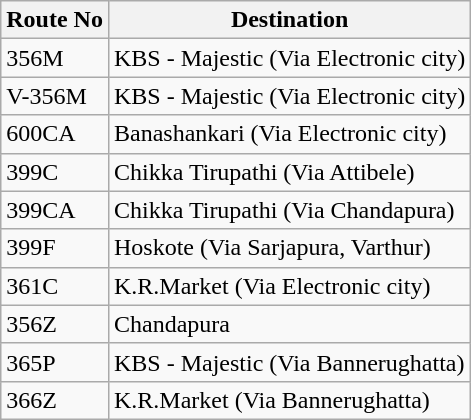<table class="wikitable">
<tr>
<th>Route No</th>
<th>Destination</th>
</tr>
<tr>
<td>356M</td>
<td>KBS - Majestic (Via Electronic city)</td>
</tr>
<tr>
<td>V-356M</td>
<td>KBS - Majestic (Via Electronic city)</td>
</tr>
<tr>
<td>600CA</td>
<td>Banashankari (Via Electronic city)</td>
</tr>
<tr>
<td>399C</td>
<td>Chikka Tirupathi (Via Attibele)</td>
</tr>
<tr>
<td>399CA</td>
<td>Chikka Tirupathi (Via Chandapura)</td>
</tr>
<tr>
<td>399F</td>
<td>Hoskote (Via Sarjapura, Varthur)</td>
</tr>
<tr>
<td>361C</td>
<td>K.R.Market (Via Electronic city)</td>
</tr>
<tr>
<td>356Z</td>
<td>Chandapura</td>
</tr>
<tr>
<td>365P</td>
<td>KBS - Majestic (Via Bannerughatta)</td>
</tr>
<tr>
<td>366Z</td>
<td>K.R.Market (Via Bannerughatta)</td>
</tr>
</table>
